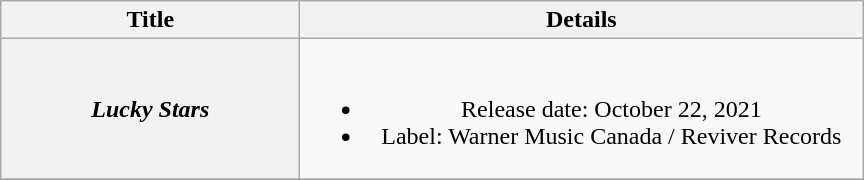<table class="wikitable plainrowheaders" style="text-align:center;">
<tr>
<th style="width:12em;">Title</th>
<th style="width:23em;">Details</th>
</tr>
<tr>
<th scope="row"><em>Lucky Stars</em></th>
<td><br><ul><li>Release date: October 22, 2021</li><li>Label: Warner Music Canada / Reviver Records</li></ul></td>
</tr>
<tr>
</tr>
</table>
